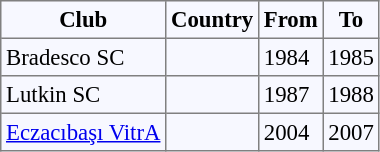<table bgcolor="#f7f8ff" cellpadding="3" cellspacing="0" border="1" style="font-size: 95%; border: gray solid 1px; border-collapse: collapse;">
<tr bgcolor=>
<td align="center"><strong>Club</strong></td>
<td align="center"><strong>Country</strong></td>
<td align="center"><strong>From</strong></td>
<td align="center"><strong>To</strong></td>
</tr>
<tr align=left>
<td>Bradesco SC</td>
<td></td>
<td>1984</td>
<td>1985</td>
</tr>
<tr align=left>
<td>Lutkin SC</td>
<td></td>
<td>1987</td>
<td>1988</td>
</tr>
<tr align=left>
<td><a href='#'>Eczacıbaşı VitrA</a></td>
<td></td>
<td>2004</td>
<td>2007</td>
</tr>
</table>
